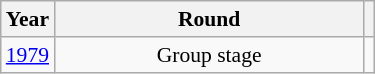<table class="wikitable" style="text-align: center; font-size:90%">
<tr>
<th>Year</th>
<th style="width:200px">Round</th>
<th></th>
</tr>
<tr>
<td><a href='#'>1979</a></td>
<td>Group stage</td>
<td></td>
</tr>
</table>
